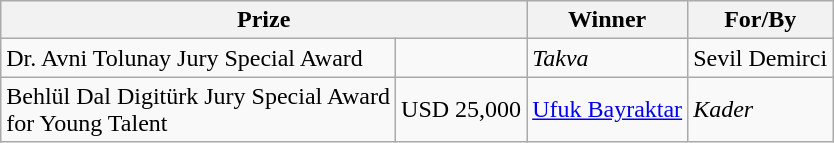<table class="wikitable">
<tr>
<th colspan=2>Prize</th>
<th>Winner</th>
<th>For/By</th>
</tr>
<tr>
<td>Dr. Avni Tolunay Jury Special Award</td>
<td></td>
<td><em>Takva</em></td>
<td>Sevil Demirci</td>
</tr>
<tr>
<td>Behlül Dal Digitürk Jury Special Award<br>for Young Talent</td>
<td>USD 25,000</td>
<td><a href='#'>Ufuk Bayraktar</a></td>
<td><em>Kader</em></td>
</tr>
</table>
